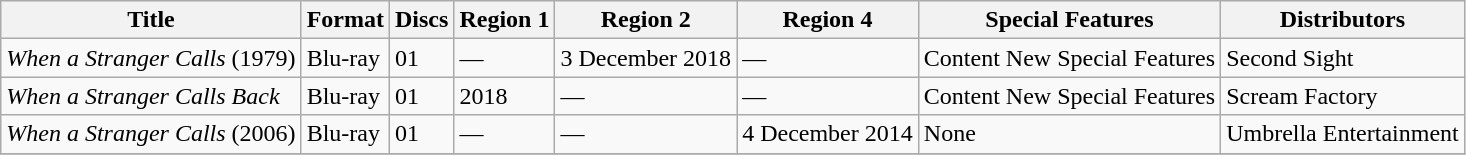<table class="wikitable">
<tr>
<th>Title</th>
<th>Format</th>
<th>Discs</th>
<th>Region 1</th>
<th>Region 2</th>
<th>Region 4</th>
<th>Special Features</th>
<th>Distributors</th>
</tr>
<tr>
<td><em>When a Stranger Calls</em> (1979)</td>
<td>Blu-ray</td>
<td>01</td>
<td>—</td>
<td>3 December 2018</td>
<td>—</td>
<td>Content New Special Features</td>
<td>Second Sight</td>
</tr>
<tr>
<td><em>When a Stranger Calls Back</em></td>
<td>Blu-ray</td>
<td>01</td>
<td>2018</td>
<td>—</td>
<td>—</td>
<td>Content New Special Features</td>
<td>Scream Factory</td>
</tr>
<tr>
<td><em>When a Stranger Calls</em> (2006)</td>
<td>Blu-ray</td>
<td>01</td>
<td>—</td>
<td>—</td>
<td>4 December 2014</td>
<td>None</td>
<td>Umbrella Entertainment</td>
</tr>
<tr>
</tr>
</table>
